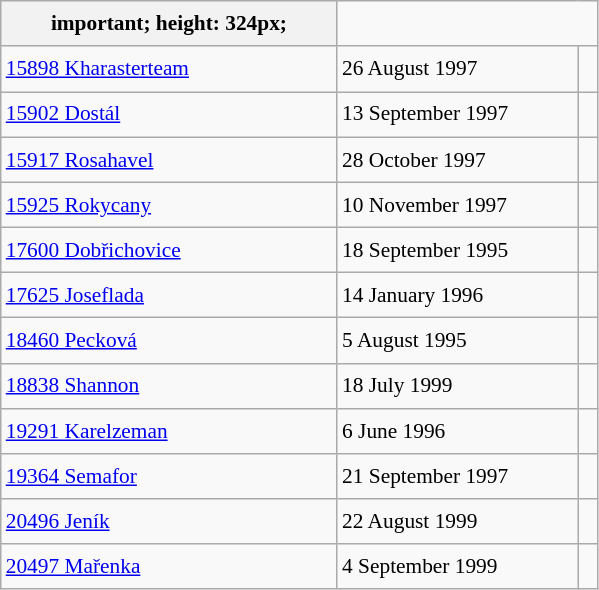<table class="wikitable" style="font-size: 89%; float: left; width: 28em; margin-right: 1em; line-height: 1.65em">
<tr>
<th>important; height: 324px;</th>
</tr>
<tr>
<td><a href='#'>15898 Kharasterteam</a></td>
<td>26 August 1997</td>
<td> </td>
</tr>
<tr>
<td><a href='#'>15902 Dostál</a></td>
<td>13 September 1997</td>
<td></td>
</tr>
<tr>
<td><a href='#'>15917 Rosahavel</a></td>
<td>28 October 1997</td>
<td></td>
</tr>
<tr>
<td><a href='#'>15925 Rokycany</a></td>
<td>10 November 1997</td>
<td></td>
</tr>
<tr>
<td><a href='#'>17600 Dobřichovice</a></td>
<td>18 September 1995</td>
<td></td>
</tr>
<tr>
<td><a href='#'>17625 Joseflada</a></td>
<td>14 January 1996</td>
<td> </td>
</tr>
<tr>
<td><a href='#'>18460 Pecková</a></td>
<td>5 August 1995</td>
<td></td>
</tr>
<tr>
<td><a href='#'>18838 Shannon</a></td>
<td>18 July 1999</td>
<td> </td>
</tr>
<tr>
<td><a href='#'>19291 Karelzeman</a></td>
<td>6 June 1996</td>
<td> </td>
</tr>
<tr>
<td><a href='#'>19364 Semafor</a></td>
<td>21 September 1997</td>
<td></td>
</tr>
<tr>
<td><a href='#'>20496 Jeník</a></td>
<td>22 August 1999</td>
<td></td>
</tr>
<tr>
<td><a href='#'>20497 Mařenka</a></td>
<td>4 September 1999</td>
<td></td>
</tr>
</table>
